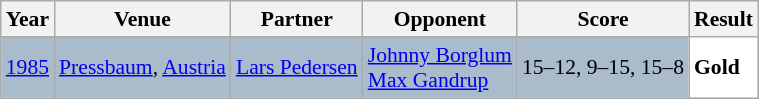<table class="sortable wikitable" style="font-size: 90%;">
<tr>
<th>Year</th>
<th>Venue</th>
<th>Partner</th>
<th>Opponent</th>
<th>Score</th>
<th>Result</th>
</tr>
<tr style="background:#AABBCC">
<td align="center"><a href='#'>1985</a></td>
<td align="left"><a href='#'>Pressbaum</a>, <a href='#'>Austria</a></td>
<td align="left"> <a href='#'>Lars Pedersen</a></td>
<td align="left"> <a href='#'>Johnny Borglum</a> <br>  <a href='#'>Max Gandrup</a></td>
<td align="left">15–12, 9–15, 15–8</td>
<td style="text-align:left; background:white"> <strong>Gold</strong></td>
</tr>
</table>
